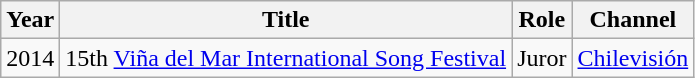<table class="wikitable plainrowheaders" style="text-align:center;" border="1">
<tr>
<th>Year</th>
<th>Title</th>
<th>Role</th>
<th>Channel</th>
</tr>
<tr>
<td>2014</td>
<td>15th <a href='#'>Viña del Mar International Song Festival</a></td>
<td>Juror</td>
<td><a href='#'>Chilevisión</a></td>
</tr>
</table>
